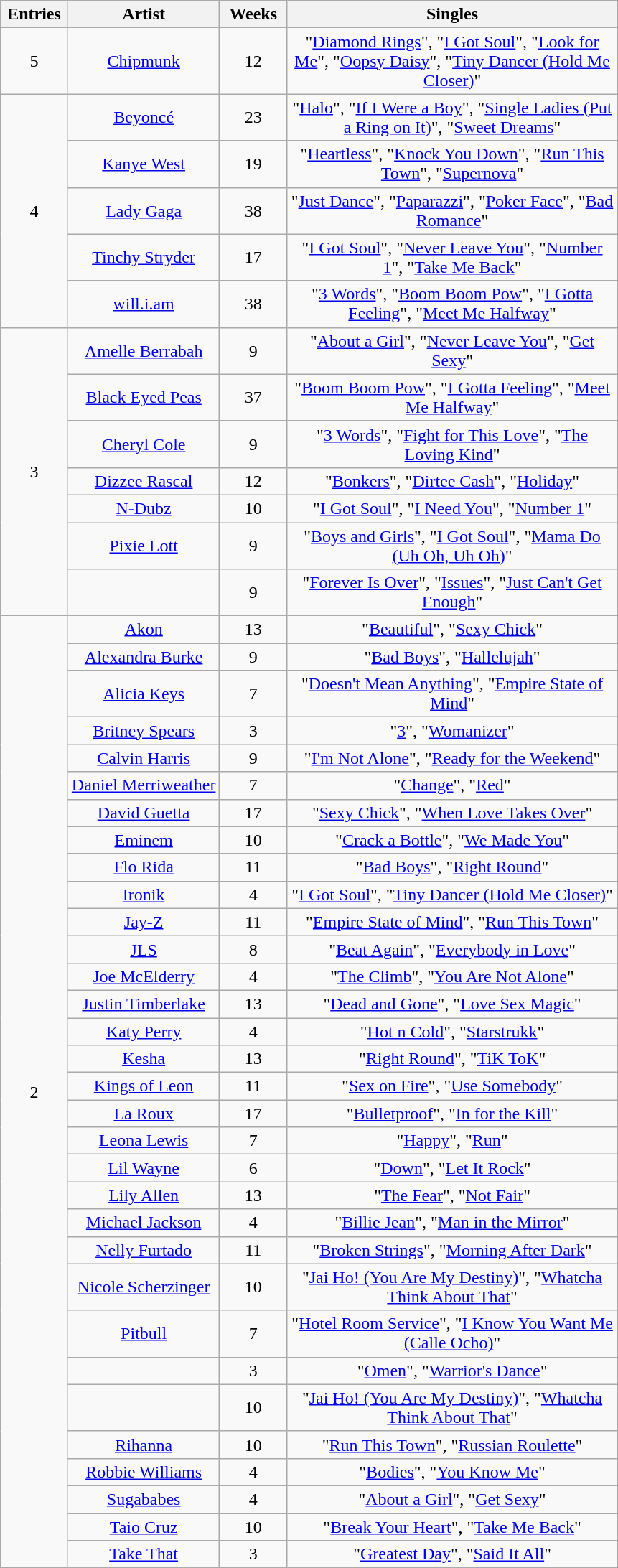<table class="wikitable sortable" style="text-align: center;">
<tr>
<th scope="col" style="width:55px;" data-sort-type="number">Entries</th>
<th scope="col" style="text-align:center;">Artist</th>
<th scope="col" style="width:55px;" data-sort-type="number">Weeks</th>
<th scope="col" style="width:300px;">Singles</th>
</tr>
<tr>
<td rowspan="1" style="text-align:center">5</td>
<td><a href='#'>Chipmunk</a> </td>
<td>12</td>
<td>"<a href='#'>Diamond Rings</a>", "<a href='#'>I Got Soul</a>", "<a href='#'>Look for Me</a>", "<a href='#'>Oopsy Daisy</a>", "<a href='#'>Tiny Dancer (Hold Me Closer)</a>"</td>
</tr>
<tr>
<td rowspan="5" style="text-align:center">4</td>
<td><a href='#'>Beyoncé</a> </td>
<td>23</td>
<td>"<a href='#'>Halo</a>", "<a href='#'>If I Were a Boy</a>",  "<a href='#'>Single Ladies (Put a Ring on It)</a>", "<a href='#'>Sweet Dreams</a>"</td>
</tr>
<tr>
<td><a href='#'>Kanye West</a> </td>
<td>19</td>
<td>"<a href='#'>Heartless</a>", "<a href='#'>Knock You Down</a>",  "<a href='#'>Run This Town</a>", "<a href='#'>Supernova</a>"</td>
</tr>
<tr>
<td><a href='#'>Lady Gaga</a></td>
<td>38</td>
<td>"<a href='#'>Just Dance</a>", "<a href='#'>Paparazzi</a>",  "<a href='#'>Poker Face</a>", "<a href='#'>Bad Romance</a>"</td>
</tr>
<tr>
<td><a href='#'>Tinchy Stryder</a> </td>
<td>17</td>
<td>"<a href='#'>I Got Soul</a>", "<a href='#'>Never Leave You</a>", "<a href='#'>Number 1</a>",  "<a href='#'>Take Me Back</a>"</td>
</tr>
<tr>
<td><a href='#'>will.i.am</a> </td>
<td>38</td>
<td>"<a href='#'>3 Words</a>", "<a href='#'>Boom Boom Pow</a>", "<a href='#'>I Gotta Feeling</a>",  "<a href='#'>Meet Me Halfway</a>"</td>
</tr>
<tr>
<td rowspan="7" style="text-align:center">3</td>
<td><a href='#'>Amelle Berrabah</a> </td>
<td>9</td>
<td>"<a href='#'>About a Girl</a>", "<a href='#'>Never Leave You</a>", "<a href='#'>Get Sexy</a>"</td>
</tr>
<tr>
<td><a href='#'>Black Eyed Peas</a></td>
<td>37</td>
<td>"<a href='#'>Boom Boom Pow</a>", "<a href='#'>I Gotta Feeling</a>",  "<a href='#'>Meet Me Halfway</a>"</td>
</tr>
<tr>
<td><a href='#'>Cheryl Cole</a> </td>
<td>9</td>
<td>"<a href='#'>3 Words</a>", "<a href='#'>Fight for This Love</a>", "<a href='#'>The Loving Kind</a>"</td>
</tr>
<tr>
<td><a href='#'>Dizzee Rascal</a></td>
<td>12</td>
<td>"<a href='#'>Bonkers</a>", "<a href='#'>Dirtee Cash</a>", "<a href='#'>Holiday</a>"</td>
</tr>
<tr>
<td><a href='#'>N-Dubz</a> </td>
<td>10</td>
<td>"<a href='#'>I Got Soul</a>", "<a href='#'>I Need You</a>", "<a href='#'>Number 1</a>"</td>
</tr>
<tr>
<td><a href='#'>Pixie Lott</a> </td>
<td>9</td>
<td>"<a href='#'>Boys and Girls</a>", "<a href='#'>I Got Soul</a>", "<a href='#'>Mama Do (Uh Oh, Uh Oh)</a>"</td>
</tr>
<tr>
<td></td>
<td>9</td>
<td>"<a href='#'>Forever Is Over</a>", "<a href='#'>Issues</a>",  "<a href='#'>Just Can't Get Enough</a>"</td>
</tr>
<tr>
<td rowspan="32" style="text-align:center">2</td>
<td><a href='#'>Akon</a> </td>
<td>13</td>
<td>"<a href='#'>Beautiful</a>", "<a href='#'>Sexy Chick</a>"</td>
</tr>
<tr>
<td><a href='#'>Alexandra Burke</a> </td>
<td>9</td>
<td>"<a href='#'>Bad Boys</a>", "<a href='#'>Hallelujah</a>"</td>
</tr>
<tr>
<td><a href='#'>Alicia Keys</a> </td>
<td>7</td>
<td>"<a href='#'>Doesn't Mean Anything</a>", "<a href='#'>Empire State of Mind</a>"</td>
</tr>
<tr>
<td><a href='#'>Britney Spears</a> </td>
<td>3</td>
<td>"<a href='#'>3</a>", "<a href='#'>Womanizer</a>"</td>
</tr>
<tr>
<td><a href='#'>Calvin Harris</a></td>
<td>9</td>
<td>"<a href='#'>I'm Not Alone</a>", "<a href='#'>Ready for the Weekend</a>"</td>
</tr>
<tr>
<td><a href='#'>Daniel Merriweather</a></td>
<td>7</td>
<td>"<a href='#'>Change</a>", "<a href='#'>Red</a>"</td>
</tr>
<tr>
<td><a href='#'>David Guetta</a></td>
<td>17</td>
<td>"<a href='#'>Sexy Chick</a>", "<a href='#'>When Love Takes Over</a>"</td>
</tr>
<tr>
<td><a href='#'>Eminem</a></td>
<td>10</td>
<td>"<a href='#'>Crack a Bottle</a>", "<a href='#'>We Made You</a>"</td>
</tr>
<tr>
<td><a href='#'>Flo Rida</a> </td>
<td>11</td>
<td>"<a href='#'>Bad Boys</a>", "<a href='#'>Right Round</a>"</td>
</tr>
<tr>
<td><a href='#'>Ironik</a> </td>
<td>4</td>
<td>"<a href='#'>I Got Soul</a>", "<a href='#'>Tiny Dancer (Hold Me Closer)</a>"</td>
</tr>
<tr>
<td><a href='#'>Jay-Z</a></td>
<td>11</td>
<td>"<a href='#'>Empire State of Mind</a>", "<a href='#'>Run This Town</a>"</td>
</tr>
<tr>
<td><a href='#'>JLS</a></td>
<td>8</td>
<td>"<a href='#'>Beat Again</a>", "<a href='#'>Everybody in Love</a>"</td>
</tr>
<tr>
<td><a href='#'>Joe McElderry</a> </td>
<td>4</td>
<td>"<a href='#'>The Climb</a>", "<a href='#'>You Are Not Alone</a>"</td>
</tr>
<tr>
<td><a href='#'>Justin Timberlake</a> </td>
<td>13</td>
<td>"<a href='#'>Dead and Gone</a>", "<a href='#'>Love Sex Magic</a>"</td>
</tr>
<tr>
<td><a href='#'>Katy Perry</a> </td>
<td>4</td>
<td>"<a href='#'>Hot n Cold</a>", "<a href='#'>Starstrukk</a>"</td>
</tr>
<tr>
<td><a href='#'>Kesha</a> </td>
<td>13</td>
<td>"<a href='#'>Right Round</a>", "<a href='#'>TiK ToK</a>"</td>
</tr>
<tr>
<td><a href='#'>Kings of Leon</a> </td>
<td>11</td>
<td>"<a href='#'>Sex on Fire</a>", "<a href='#'>Use Somebody</a>"</td>
</tr>
<tr>
<td><a href='#'>La Roux</a></td>
<td>17</td>
<td>"<a href='#'>Bulletproof</a>", "<a href='#'>In for the Kill</a>"</td>
</tr>
<tr>
<td><a href='#'>Leona Lewis</a> </td>
<td>7</td>
<td>"<a href='#'>Happy</a>", "<a href='#'>Run</a>"</td>
</tr>
<tr>
<td><a href='#'>Lil Wayne</a> </td>
<td>6</td>
<td>"<a href='#'>Down</a>", "<a href='#'>Let It Rock</a>"</td>
</tr>
<tr>
<td><a href='#'>Lily Allen</a></td>
<td>13</td>
<td>"<a href='#'>The Fear</a>", "<a href='#'>Not Fair</a>"</td>
</tr>
<tr>
<td><a href='#'>Michael Jackson</a></td>
<td>4</td>
<td>"<a href='#'>Billie Jean</a>", "<a href='#'>Man in the Mirror</a>"</td>
</tr>
<tr>
<td><a href='#'>Nelly Furtado</a> </td>
<td>11</td>
<td>"<a href='#'>Broken Strings</a>", "<a href='#'>Morning After Dark</a>"</td>
</tr>
<tr>
<td><a href='#'>Nicole Scherzinger</a> </td>
<td>10</td>
<td>"<a href='#'>Jai Ho! (You Are My Destiny)</a>", "<a href='#'>Whatcha Think About That</a>"</td>
</tr>
<tr>
<td><a href='#'>Pitbull</a></td>
<td>7</td>
<td>"<a href='#'>Hotel Room Service</a>", "<a href='#'>I Know You Want Me (Calle Ocho)</a>"</td>
</tr>
<tr>
<td></td>
<td>3</td>
<td>"<a href='#'>Omen</a>", "<a href='#'>Warrior's Dance</a>"</td>
</tr>
<tr>
<td></td>
<td>10</td>
<td>"<a href='#'>Jai Ho! (You Are My Destiny)</a>", "<a href='#'>Whatcha Think About That</a>"</td>
</tr>
<tr>
<td><a href='#'>Rihanna</a> </td>
<td>10</td>
<td>"<a href='#'>Run This Town</a>", "<a href='#'>Russian Roulette</a>"</td>
</tr>
<tr>
<td><a href='#'>Robbie Williams</a></td>
<td>4</td>
<td>"<a href='#'>Bodies</a>", "<a href='#'>You Know Me</a>"</td>
</tr>
<tr>
<td><a href='#'>Sugababes</a></td>
<td>4</td>
<td>"<a href='#'>About a Girl</a>", "<a href='#'>Get Sexy</a>"</td>
</tr>
<tr>
<td><a href='#'>Taio Cruz</a> </td>
<td>10</td>
<td>"<a href='#'>Break Your Heart</a>", "<a href='#'>Take Me Back</a>"</td>
</tr>
<tr>
<td><a href='#'>Take That</a> </td>
<td>3</td>
<td>"<a href='#'>Greatest Day</a>", "<a href='#'>Said It All</a>"</td>
</tr>
</table>
